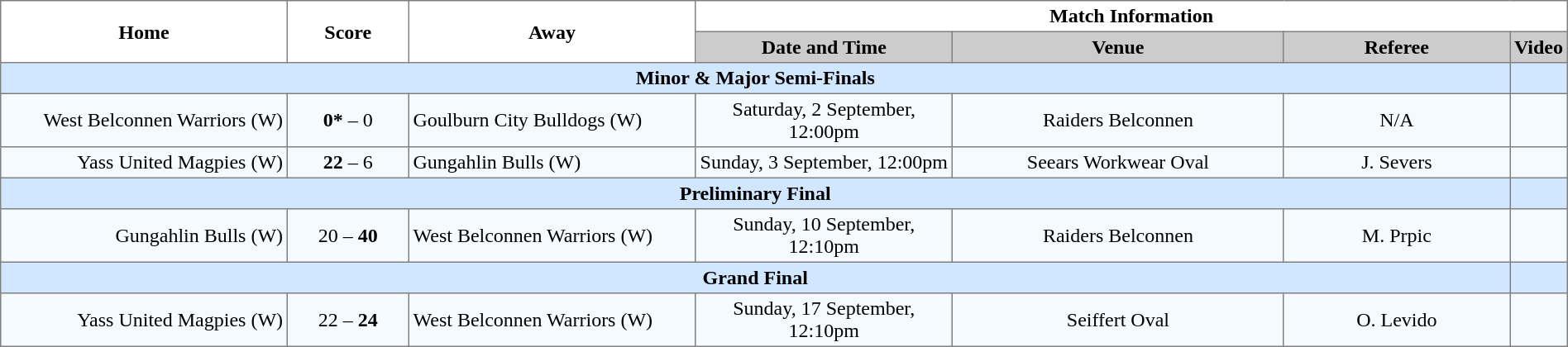<table border="1" cellpadding="3" cellspacing="0" width="100%" style="border-collapse:collapse;  text-align:center;">
<tr>
<th rowspan="2" width="19%">Home</th>
<th rowspan="2" width="8%">Score</th>
<th rowspan="2" width="19%">Away</th>
<th colspan="4">Match Information</th>
</tr>
<tr style="background:#CCCCCC">
<th width="17%">Date and Time</th>
<th width="22%">Venue</th>
<th width="50%">Referee</th>
<th>Video</th>
</tr>
<tr style="background:#d0e7ff;">
<td colspan="6"><strong>Minor & Major Semi-Finals</strong></td>
<td></td>
</tr>
<tr style="text-align:center; background:#f5faff;">
<td align="right">West Belconnen Warriors (W) </td>
<td><strong>0*</strong> – 0</td>
<td align="left"> Goulburn City Bulldogs (W)</td>
<td>Saturday, 2 September, 12:00pm</td>
<td>Raiders Belconnen</td>
<td>N/A</td>
<td></td>
</tr>
<tr style="text-align:center; background:#f5faff;">
<td align="right">Yass United Magpies (W) </td>
<td><strong>22</strong> – 6</td>
<td align="left"> Gungahlin Bulls (W)</td>
<td>Sunday, 3 September, 12:00pm</td>
<td>Seears Workwear Oval</td>
<td>J. Severs</td>
<td></td>
</tr>
<tr style="background:#d0e7ff;">
<td colspan="6"><strong>Preliminary Final</strong></td>
<td></td>
</tr>
<tr style="text-align:center; background:#f5faff;">
<td align="right">Gungahlin Bulls (W) </td>
<td>20 – <strong>40</strong></td>
<td align="left"> West Belconnen Warriors (W)</td>
<td>Sunday, 10 September, 12:10pm</td>
<td>Raiders Belconnen</td>
<td>M. Prpic</td>
<td></td>
</tr>
<tr style="background:#d0e7ff;">
<td colspan="6"><strong>Grand Final</strong></td>
<td></td>
</tr>
<tr style="text-align:center; background:#f5faff;">
<td align="right">Yass United Magpies (W) </td>
<td>22 – <strong>24</strong></td>
<td align="left"> West Belconnen Warriors (W)</td>
<td>Sunday, 17 September, 12:10pm</td>
<td>Seiffert Oval</td>
<td>O. Levido</td>
<td></td>
</tr>
</table>
